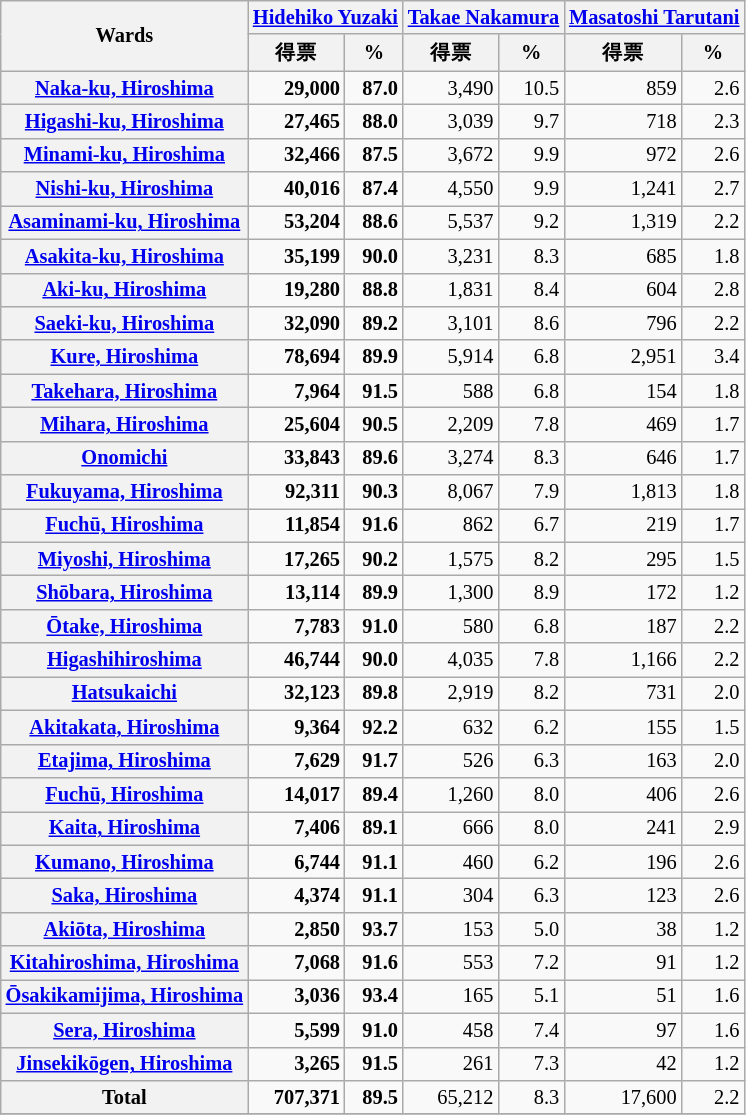<table class="wikitable sortable" style="text-align:right; font-size:85%">
<tr>
<th rowspan="2">Wards</th>
<th colspan="2"><a href='#'>Hidehiko Yuzaki</a></th>
<th colspan="2"><a href='#'>Takae Nakamura</a></th>
<th colspan="2"><a href='#'>Masatoshi Tarutani</a></th>
</tr>
<tr>
<th>得票</th>
<th>%</th>
<th>得票</th>
<th>%</th>
<th>得票</th>
<th>%</th>
</tr>
<tr>
<th><a href='#'>Naka-ku, Hiroshima</a></th>
<td><strong>29,000</strong></td>
<td><strong>87.0</strong></td>
<td>3,490</td>
<td>10.5</td>
<td>859</td>
<td>2.6</td>
</tr>
<tr>
<th><a href='#'>Higashi-ku, Hiroshima</a></th>
<td><strong>27,465</strong></td>
<td><strong>88.0</strong></td>
<td>3,039</td>
<td>9.7</td>
<td>718</td>
<td>2.3</td>
</tr>
<tr>
<th><a href='#'>Minami-ku, Hiroshima</a></th>
<td><strong>32,466</strong></td>
<td><strong>87.5</strong></td>
<td>3,672</td>
<td>9.9</td>
<td>972</td>
<td>2.6</td>
</tr>
<tr>
<th><a href='#'>Nishi-ku, Hiroshima</a></th>
<td><strong>40,016</strong></td>
<td><strong>87.4</strong></td>
<td>4,550</td>
<td>9.9</td>
<td>1,241</td>
<td>2.7</td>
</tr>
<tr>
<th><a href='#'>Asaminami-ku, Hiroshima</a></th>
<td><strong>53,204</strong></td>
<td><strong>88.6</strong></td>
<td>5,537</td>
<td>9.2</td>
<td>1,319</td>
<td>2.2</td>
</tr>
<tr>
<th><a href='#'>Asakita-ku, Hiroshima</a></th>
<td><strong>35,199</strong></td>
<td><strong>90.0</strong></td>
<td>3,231</td>
<td>8.3</td>
<td>685</td>
<td>1.8</td>
</tr>
<tr>
<th><a href='#'>Aki-ku, Hiroshima</a></th>
<td><strong>19,280</strong></td>
<td><strong>88.8</strong></td>
<td>1,831</td>
<td>8.4</td>
<td>604</td>
<td>2.8</td>
</tr>
<tr>
<th><a href='#'>Saeki-ku, Hiroshima</a></th>
<td><strong>32,090</strong></td>
<td><strong>89.2</strong></td>
<td>3,101</td>
<td>8.6</td>
<td>796</td>
<td>2.2</td>
</tr>
<tr>
<th><a href='#'>Kure, Hiroshima</a></th>
<td><strong>78,694</strong></td>
<td><strong>89.9</strong></td>
<td>5,914</td>
<td>6.8</td>
<td>2,951</td>
<td>3.4</td>
</tr>
<tr>
<th><a href='#'>Takehara, Hiroshima</a></th>
<td><strong>7,964</strong></td>
<td><strong>91.5</strong></td>
<td>588</td>
<td>6.8</td>
<td>154</td>
<td>1.8</td>
</tr>
<tr>
<th><a href='#'>Mihara, Hiroshima</a></th>
<td><strong>25,604</strong></td>
<td><strong>90.5</strong></td>
<td>2,209</td>
<td>7.8</td>
<td>469</td>
<td>1.7</td>
</tr>
<tr>
<th><a href='#'>Onomichi</a></th>
<td><strong>33,843</strong></td>
<td><strong>89.6</strong></td>
<td>3,274</td>
<td>8.3</td>
<td>646</td>
<td>1.7</td>
</tr>
<tr>
<th><a href='#'>Fukuyama, Hiroshima</a></th>
<td><strong>92,311</strong></td>
<td><strong>90.3</strong></td>
<td>8,067</td>
<td>7.9</td>
<td>1,813</td>
<td>1.8</td>
</tr>
<tr>
<th><a href='#'>Fuchū, Hiroshima</a></th>
<td><strong>11,854</strong></td>
<td><strong>91.6</strong></td>
<td>862</td>
<td>6.7</td>
<td>219</td>
<td>1.7</td>
</tr>
<tr>
<th><a href='#'>Miyoshi, Hiroshima</a></th>
<td><strong>17,265</strong></td>
<td><strong>90.2</strong></td>
<td>1,575</td>
<td>8.2</td>
<td>295</td>
<td>1.5</td>
</tr>
<tr>
<th><a href='#'>Shōbara, Hiroshima</a></th>
<td><strong>13,114</strong></td>
<td><strong>89.9</strong></td>
<td>1,300</td>
<td>8.9</td>
<td>172</td>
<td>1.2</td>
</tr>
<tr>
<th><a href='#'>Ōtake, Hiroshima</a></th>
<td><strong>7,783</strong></td>
<td><strong>91.0</strong></td>
<td>580</td>
<td>6.8</td>
<td>187</td>
<td>2.2</td>
</tr>
<tr>
<th><a href='#'>Higashihiroshima</a></th>
<td><strong>46,744</strong></td>
<td><strong>90.0</strong></td>
<td>4,035</td>
<td>7.8</td>
<td>1,166</td>
<td>2.2</td>
</tr>
<tr>
<th><a href='#'>Hatsukaichi</a></th>
<td><strong>32,123</strong></td>
<td><strong>89.8</strong></td>
<td>2,919</td>
<td>8.2</td>
<td>731</td>
<td>2.0</td>
</tr>
<tr>
<th><a href='#'>Akitakata, Hiroshima</a></th>
<td><strong>9,364</strong></td>
<td><strong>92.2</strong></td>
<td>632</td>
<td>6.2</td>
<td>155</td>
<td>1.5</td>
</tr>
<tr>
<th><a href='#'>Etajima, Hiroshima</a></th>
<td><strong>7,629</strong></td>
<td><strong>91.7</strong></td>
<td>526</td>
<td>6.3</td>
<td>163</td>
<td>2.0</td>
</tr>
<tr>
<th><a href='#'>Fuchū, Hiroshima</a></th>
<td><strong>14,017</strong></td>
<td><strong>89.4</strong></td>
<td>1,260</td>
<td>8.0</td>
<td>406</td>
<td>2.6</td>
</tr>
<tr>
<th><a href='#'>Kaita, Hiroshima</a></th>
<td><strong>7,406</strong></td>
<td><strong>89.1</strong></td>
<td>666</td>
<td>8.0</td>
<td>241</td>
<td>2.9</td>
</tr>
<tr>
<th><a href='#'>Kumano, Hiroshima</a></th>
<td><strong>6,744</strong></td>
<td><strong>91.1</strong></td>
<td>460</td>
<td>6.2</td>
<td>196</td>
<td>2.6</td>
</tr>
<tr>
<th><a href='#'>Saka, Hiroshima</a></th>
<td><strong>4,374</strong></td>
<td><strong>91.1</strong></td>
<td>304</td>
<td>6.3</td>
<td>123</td>
<td>2.6</td>
</tr>
<tr>
<th><a href='#'>Akiōta, Hiroshima</a></th>
<td><strong>2,850</strong></td>
<td><strong>93.7</strong></td>
<td>153</td>
<td>5.0</td>
<td>38</td>
<td>1.2</td>
</tr>
<tr>
<th><a href='#'>Kitahiroshima, Hiroshima</a></th>
<td><strong>7,068</strong></td>
<td><strong>91.6</strong></td>
<td>553</td>
<td>7.2</td>
<td>91</td>
<td>1.2</td>
</tr>
<tr>
<th><a href='#'>Ōsakikamijima, Hiroshima</a></th>
<td><strong>3,036</strong></td>
<td><strong>93.4</strong></td>
<td>165</td>
<td>5.1</td>
<td>51</td>
<td>1.6</td>
</tr>
<tr>
<th><a href='#'>Sera, Hiroshima</a></th>
<td><strong>5,599</strong></td>
<td><strong>91.0</strong></td>
<td>458</td>
<td>7.4</td>
<td>97</td>
<td>1.6</td>
</tr>
<tr>
<th><a href='#'>Jinsekikōgen, Hiroshima</a></th>
<td><strong>3,265</strong></td>
<td><strong>91.5</strong></td>
<td>261</td>
<td>7.3</td>
<td>42</td>
<td>1.2</td>
</tr>
<tr>
<th>Total</th>
<td><strong>707,371</strong></td>
<td><strong>89.5</strong></td>
<td>65,212</td>
<td>8.3</td>
<td>17,600</td>
<td>2.2</td>
</tr>
<tr>
</tr>
</table>
